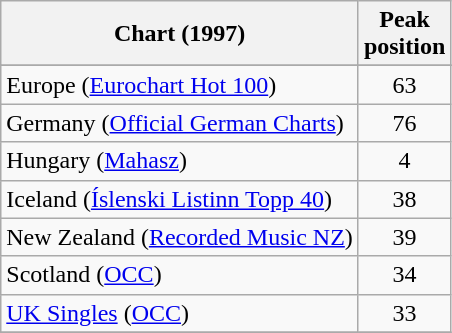<table class="wikitable sortable">
<tr>
<th>Chart (1997)</th>
<th>Peak<br>position</th>
</tr>
<tr>
</tr>
<tr>
<td>Europe (<a href='#'>Eurochart Hot 100</a>)</td>
<td align="center">63</td>
</tr>
<tr>
<td>Germany (<a href='#'>Official German Charts</a>)</td>
<td align="center">76</td>
</tr>
<tr>
<td>Hungary (<a href='#'>Mahasz</a>)</td>
<td align="center">4</td>
</tr>
<tr>
<td>Iceland (<a href='#'>Íslenski Listinn Topp 40</a>)</td>
<td align="center">38</td>
</tr>
<tr>
<td>New Zealand (<a href='#'>Recorded Music NZ</a>)</td>
<td align="center">39</td>
</tr>
<tr>
<td>Scotland (<a href='#'>OCC</a>)</td>
<td align="center">34</td>
</tr>
<tr>
<td><a href='#'>UK Singles</a> (<a href='#'>OCC</a>)</td>
<td align="center">33</td>
</tr>
<tr>
</tr>
</table>
